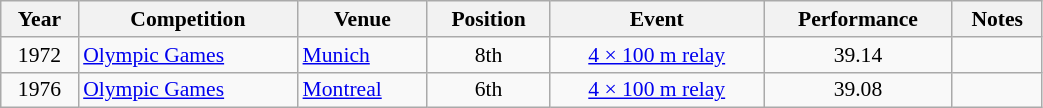<table class="wikitable" width=55% style="font-size:90%; text-align:center;">
<tr>
<th>Year</th>
<th>Competition</th>
<th>Venue</th>
<th>Position</th>
<th>Event</th>
<th>Performance</th>
<th>Notes</th>
</tr>
<tr>
<td rowspan=1>1972</td>
<td rowspan=1 align=left><a href='#'>Olympic Games</a></td>
<td rowspan=1 align=left> <a href='#'>Munich</a></td>
<td>8th</td>
<td><a href='#'>4 × 100 m relay</a></td>
<td>39.14</td>
<td></td>
</tr>
<tr>
<td rowspan=1>1976</td>
<td rowspan=1 align=left><a href='#'>Olympic Games</a></td>
<td rowspan=1 align=left> <a href='#'>Montreal</a></td>
<td>6th</td>
<td><a href='#'>4 × 100 m relay</a></td>
<td>39.08</td>
<td></td>
</tr>
</table>
